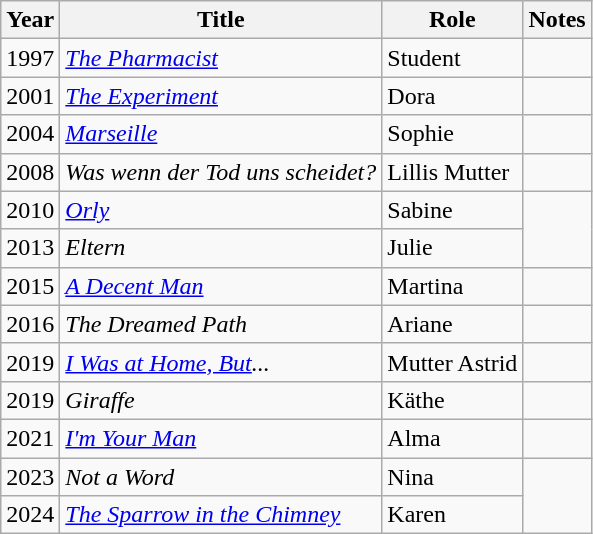<table class="wikitable plainrowheaders sortable">
<tr>
<th scope="col">Year</th>
<th scope="col">Title</th>
<th scope="col">Role</th>
<th class="unsortable">Notes</th>
</tr>
<tr>
<td>1997</td>
<td><em><a href='#'>The Pharmacist</a></em></td>
<td>Student</td>
<td></td>
</tr>
<tr>
<td>2001</td>
<td><em><a href='#'>The Experiment</a></em></td>
<td>Dora</td>
<td></td>
</tr>
<tr>
<td>2004</td>
<td><em><a href='#'>Marseille</a></em></td>
<td>Sophie</td>
<td></td>
</tr>
<tr>
<td>2008</td>
<td><em>Was wenn der Tod uns scheidet?</em></td>
<td>Lillis Mutter</td>
<td></td>
</tr>
<tr>
<td>2010</td>
<td><em><a href='#'>Orly</a></em></td>
<td>Sabine</td>
</tr>
<tr>
<td>2013</td>
<td><em>Eltern</em></td>
<td>Julie</td>
</tr>
<tr>
<td>2015</td>
<td><em><a href='#'>A Decent Man</a></em></td>
<td>Martina</td>
<td></td>
</tr>
<tr>
<td>2016</td>
<td><em>The Dreamed Path</em></td>
<td>Ariane</td>
<td></td>
</tr>
<tr>
<td>2019</td>
<td><em><a href='#'>I Was at Home, But</a>...</em></td>
<td>Mutter Astrid</td>
<td></td>
</tr>
<tr>
<td>2019</td>
<td><em>Giraffe</em></td>
<td>Käthe</td>
<td></td>
</tr>
<tr>
<td>2021</td>
<td><em><a href='#'>I'm Your Man</a></em></td>
<td>Alma</td>
<td> </td>
</tr>
<tr>
<td>2023</td>
<td><em>Not a Word</em></td>
<td>Nina</td>
</tr>
<tr>
<td>2024</td>
<td><em><a href='#'>The Sparrow in the Chimney</a></em></td>
<td>Karen</td>
</tr>
</table>
